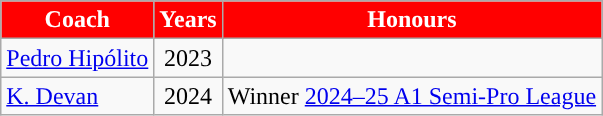<table class="wikitable">
<tr>
<th style="background:red; color:White; text-align:center; ">Coach</th>
<th style="background:red; color:White; text-align:center; ">Years</th>
<th style="background:red; color:White; text-align:center; ">Honours</th>
</tr>
<tr>
<td> <a href='#'>Pedro Hipólito</a></td>
<td align=center>2023</td>
<td></td>
</tr>
<tr>
<td> <a href='#'>K. Devan</a></td>
<td align=center>2024</td>
<td>Winner <a href='#'>2024–25 A1 Semi-Pro League</a></td>
</tr>
</table>
